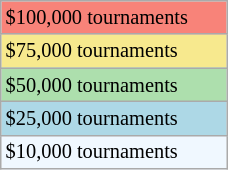<table class="wikitable" style="font-size:85%;" width=12%>
<tr style="background:#f88379;">
<td>$100,000 tournaments</td>
</tr>
<tr style="background:#f7e98e;">
<td>$75,000 tournaments</td>
</tr>
<tr style="background:#addfad;">
<td>$50,000 tournaments</td>
</tr>
<tr style="background:lightblue;">
<td>$25,000 tournaments</td>
</tr>
<tr style="background:#f0f8ff;">
<td>$10,000 tournaments</td>
</tr>
</table>
